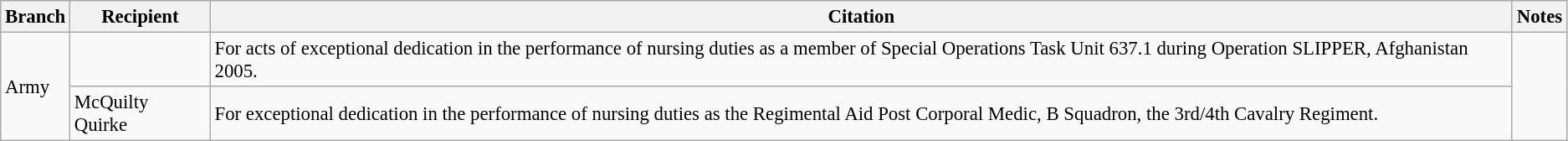<table class="wikitable" style="font-size:95%;">
<tr>
<th>Branch</th>
<th>Recipient</th>
<th>Citation</th>
<th>Notes</th>
</tr>
<tr>
<td rowspan=2>Army</td>
<td></td>
<td>For acts of exceptional dedication in the performance of nursing duties as a member of Special Operations Task Unit 637.1 during Operation SLIPPER, Afghanistan 2005.</td>
<td rowspan=2></td>
</tr>
<tr>
<td> McQuilty Quirke</td>
<td>For exceptional dedication in the performance of nursing duties as the Regimental Aid Post Corporal Medic, B Squadron, the 3rd/4th Cavalry Regiment.</td>
</tr>
</table>
